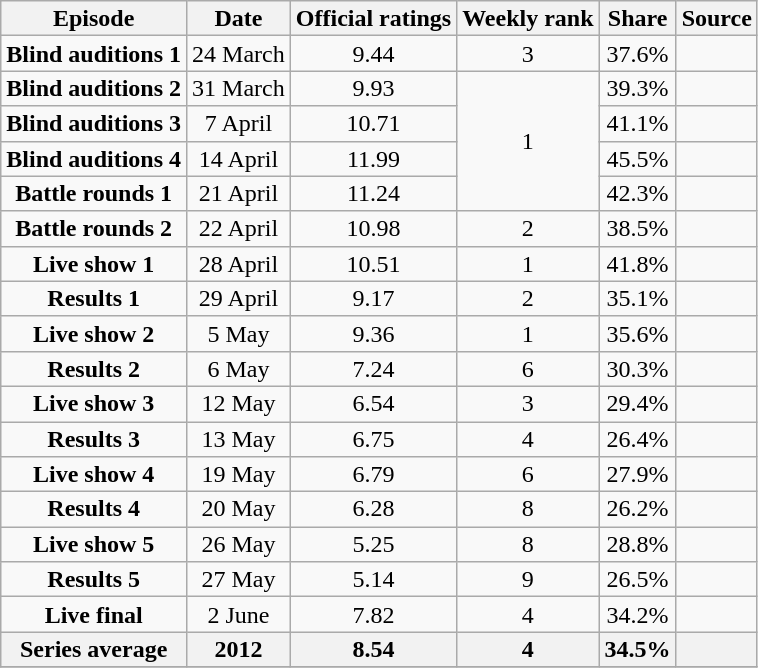<table class="wikitable" style="text-align:center; background:#f9f9f9; line-height:16px;">
<tr>
<th>Episode</th>
<th>Date</th>
<th>Official ratings<br><small></small></th>
<th>Weekly rank</th>
<th>Share</th>
<th>Source</th>
</tr>
<tr>
<td><strong>Blind auditions 1</strong></td>
<td>24 March</td>
<td>9.44</td>
<td>3</td>
<td>37.6%</td>
<td></td>
</tr>
<tr>
<td><strong>Blind auditions 2</strong></td>
<td>31 March</td>
<td>9.93</td>
<td rowspan="4">1</td>
<td>39.3%</td>
<td></td>
</tr>
<tr>
<td><strong>Blind auditions 3</strong></td>
<td>7 April</td>
<td>10.71</td>
<td>41.1%</td>
<td></td>
</tr>
<tr>
<td><strong>Blind auditions 4</strong></td>
<td>14 April</td>
<td>11.99</td>
<td>45.5%</td>
<td></td>
</tr>
<tr>
<td><strong>Battle rounds 1</strong></td>
<td>21 April</td>
<td>11.24</td>
<td>42.3%</td>
<td></td>
</tr>
<tr>
<td><strong>Battle rounds 2</strong></td>
<td>22 April</td>
<td>10.98</td>
<td>2</td>
<td>38.5%</td>
<td></td>
</tr>
<tr>
<td><strong>Live show 1</strong></td>
<td>28 April</td>
<td>10.51</td>
<td>1</td>
<td>41.8%</td>
<td></td>
</tr>
<tr>
<td><strong>Results 1</strong></td>
<td>29 April</td>
<td>9.17</td>
<td>2</td>
<td>35.1%</td>
<td></td>
</tr>
<tr>
<td><strong>Live show 2</strong></td>
<td>5 May</td>
<td>9.36</td>
<td>1</td>
<td>35.6%</td>
<td></td>
</tr>
<tr>
<td><strong>Results 2</strong></td>
<td>6 May</td>
<td>7.24</td>
<td>6</td>
<td>30.3%</td>
<td></td>
</tr>
<tr>
<td><strong>Live show 3</strong></td>
<td>12 May</td>
<td>6.54</td>
<td>3</td>
<td>29.4%</td>
<td></td>
</tr>
<tr>
<td><strong>Results 3</strong></td>
<td>13 May</td>
<td>6.75</td>
<td>4</td>
<td>26.4%</td>
<td></td>
</tr>
<tr>
<td><strong>Live show 4</strong></td>
<td>19 May</td>
<td>6.79</td>
<td>6</td>
<td>27.9%</td>
<td></td>
</tr>
<tr>
<td><strong>Results 4</strong></td>
<td>20 May</td>
<td>6.28</td>
<td>8</td>
<td>26.2%</td>
<td></td>
</tr>
<tr>
<td><strong>Live show 5</strong></td>
<td>26 May</td>
<td>5.25</td>
<td>8</td>
<td>28.8%</td>
<td></td>
</tr>
<tr>
<td><strong>Results 5</strong></td>
<td>27 May</td>
<td>5.14</td>
<td>9</td>
<td>26.5%</td>
<td></td>
</tr>
<tr>
<td><strong>Live final</strong></td>
<td>2 June</td>
<td>7.82</td>
<td>4</td>
<td>34.2%</td>
<td></td>
</tr>
<tr>
<th>Series average</th>
<th>2012</th>
<th>8.54</th>
<th>4</th>
<th>34.5%</th>
<th></th>
</tr>
<tr>
</tr>
</table>
